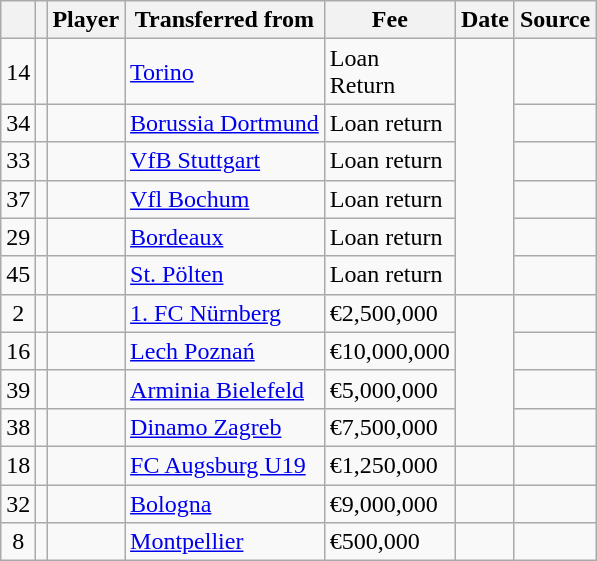<table class="wikitable plainrowheaders sortable">
<tr>
<th></th>
<th></th>
<th scope=col>Player</th>
<th>Transferred from</th>
<th !scope=col; style="width: 65px;">Fee</th>
<th scope=col>Date</th>
<th scope=col>Source</th>
</tr>
<tr>
<td align=center>14</td>
<td align=center></td>
<td></td>
<td> <a href='#'>Torino</a></td>
<td>Loan Return</td>
<td rowspan=6></td>
<td></td>
</tr>
<tr>
<td align=center>34</td>
<td align=center></td>
<td></td>
<td> <a href='#'>Borussia Dortmund</a></td>
<td>Loan return</td>
<td></td>
</tr>
<tr>
<td align=center>33</td>
<td align=center></td>
<td></td>
<td> <a href='#'>VfB Stuttgart</a></td>
<td>Loan return</td>
<td></td>
</tr>
<tr>
<td align=center>37</td>
<td align=center></td>
<td></td>
<td> <a href='#'>Vfl Bochum</a></td>
<td>Loan return</td>
<td></td>
</tr>
<tr>
<td align=center>29</td>
<td align=center></td>
<td></td>
<td> <a href='#'>Bordeaux</a></td>
<td>Loan return</td>
<td></td>
</tr>
<tr>
<td align=center>45</td>
<td align=center></td>
<td></td>
<td> <a href='#'>St. Pölten</a></td>
<td>Loan return</td>
<td></td>
</tr>
<tr>
<td align=center>2</td>
<td align=center></td>
<td></td>
<td> <a href='#'>1. FC Nürnberg</a></td>
<td>€2,500,000</td>
<td rowspan=4></td>
<td></td>
</tr>
<tr>
<td align=center>16</td>
<td align=center></td>
<td></td>
<td> <a href='#'>Lech Poznań</a></td>
<td>€10,000,000</td>
<td></td>
</tr>
<tr>
<td align=center>39</td>
<td align=center></td>
<td></td>
<td> <a href='#'>Arminia Bielefeld</a></td>
<td>€5,000,000</td>
<td></td>
</tr>
<tr>
<td align=center>38</td>
<td align=center></td>
<td></td>
<td> <a href='#'>Dinamo Zagreb</a></td>
<td>€7,500,000</td>
<td></td>
</tr>
<tr>
<td align=center>18</td>
<td align=center></td>
<td></td>
<td> <a href='#'>FC Augsburg U19</a></td>
<td>€1,250,000</td>
<td></td>
<td></td>
</tr>
<tr>
<td align=center>32</td>
<td align=center></td>
<td></td>
<td> <a href='#'>Bologna</a></td>
<td>€9,000,000</td>
<td></td>
<td></td>
</tr>
<tr>
<td align=center>8</td>
<td align=center></td>
<td></td>
<td> <a href='#'>Montpellier</a></td>
<td>€500,000</td>
<td></td>
<td></td>
</tr>
</table>
